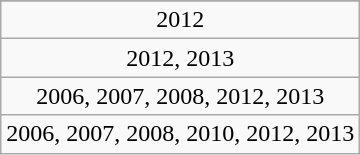<table class="wikitable" style="text-align:center;">
<tr>
</tr>
<tr>
<td>2012<br></td>
</tr>
<tr>
<td>2012, 2013<br></td>
</tr>
<tr>
<td>2006, 2007, 2008, 2012, 2013<br></td>
</tr>
<tr>
<td>2006, 2007, 2008, 2010, 2012, 2013</td>
</tr>
</table>
